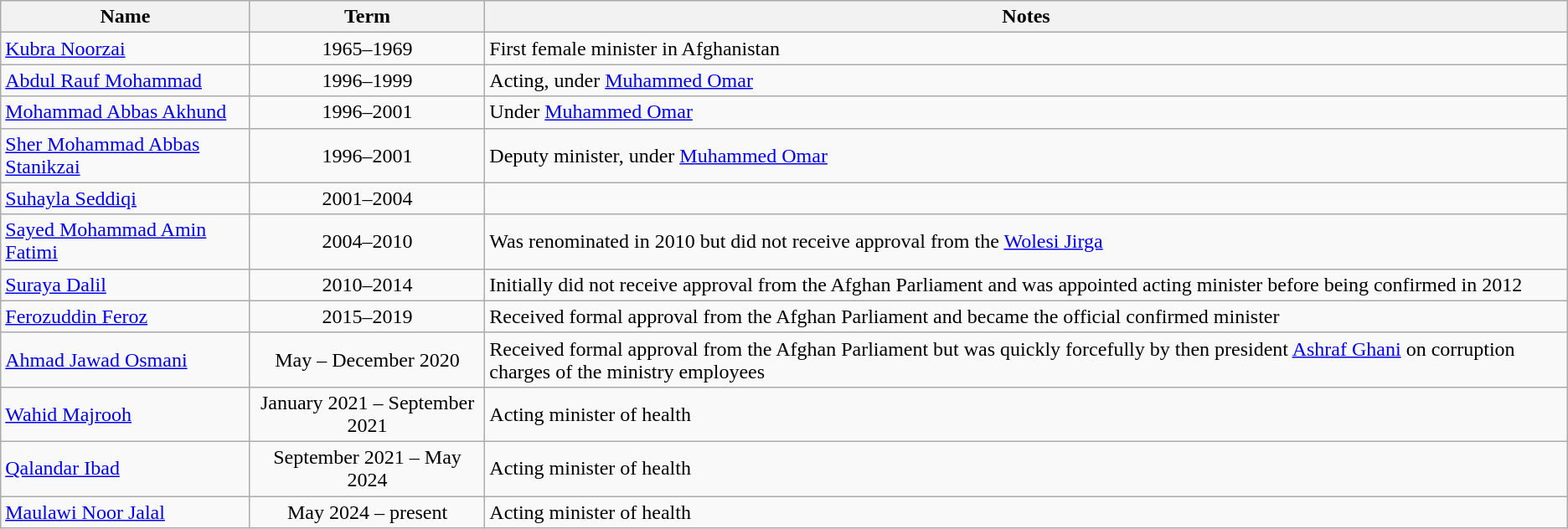<table class=wikitable>
<tr>
<th>Name</th>
<th>Term</th>
<th>Notes</th>
</tr>
<tr>
<td><a href='#'>Kubra Noorzai</a></td>
<td align=center>1965–1969</td>
<td>First female minister in Afghanistan</td>
</tr>
<tr>
<td><a href='#'>Abdul Rauf Mohammad</a></td>
<td align=center>1996–1999</td>
<td>Acting, under <a href='#'>Muhammed Omar</a></td>
</tr>
<tr>
<td><a href='#'>Mohammad Abbas Akhund</a></td>
<td align=center>1996–2001</td>
<td>Under <a href='#'>Muhammed Omar</a></td>
</tr>
<tr>
<td><a href='#'>Sher Mohammad Abbas Stanikzai</a></td>
<td align=center>1996–2001</td>
<td>Deputy minister, under <a href='#'>Muhammed Omar</a></td>
</tr>
<tr>
<td><a href='#'>Suhayla Seddiqi</a></td>
<td align=center>2001–2004</td>
<td></td>
</tr>
<tr>
<td><a href='#'>Sayed Mohammad Amin Fatimi</a></td>
<td align=center>2004–2010</td>
<td>Was renominated in 2010 but did not receive approval from the <a href='#'>Wolesi Jirga</a></td>
</tr>
<tr>
<td><a href='#'>Suraya Dalil</a></td>
<td align=center>2010–2014</td>
<td>Initially did not receive approval from the Afghan Parliament and was appointed acting minister before being confirmed in 2012</td>
</tr>
<tr>
<td><a href='#'>Ferozuddin Feroz</a></td>
<td align=center>2015–2019</td>
<td>Received formal approval from the Afghan Parliament and became the official confirmed minister</td>
</tr>
<tr>
<td><a href='#'>Ahmad Jawad Osmani</a></td>
<td align=center>May – December 2020</td>
<td>Received formal approval from the Afghan Parliament but was quickly forcefully  by then president <a href='#'>Ashraf Ghani</a> on corruption charges of the ministry employees</td>
</tr>
<tr>
<td><a href='#'>Wahid Majrooh</a></td>
<td align=center>January 2021 – September 2021</td>
<td>Acting minister of health</td>
</tr>
<tr>
<td><a href='#'>Qalandar Ibad</a></td>
<td align=center>September 2021 – May 2024</td>
<td>Acting minister of health</td>
</tr>
<tr>
<td><a href='#'>Maulawi Noor Jalal</a></td>
<td align=center>May 2024 – present</td>
<td>Acting minister of health</td>
</tr>
</table>
